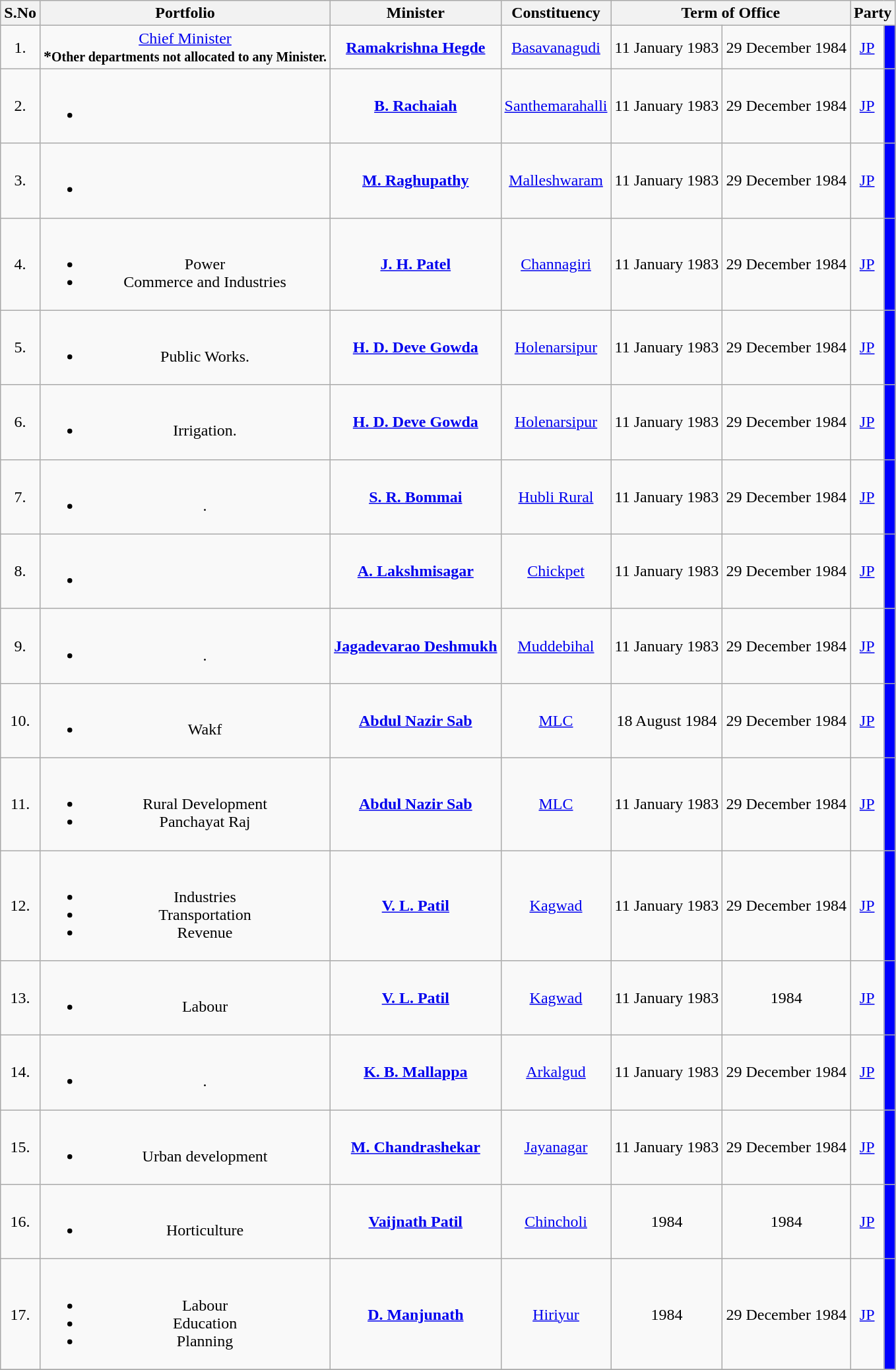<table class="wikitable sortable" style="text-align:center;">
<tr>
<th>S.No</th>
<th>Portfolio</th>
<th>Minister</th>
<th>Constituency</th>
<th colspan="2">Term of Office</th>
<th colspan="2" scope="col">Party</th>
</tr>
<tr>
<td>1.</td>
<td><a href='#'>Chief Minister</a><br><strong>*<small>Other departments not allocated to any Minister.</small></strong></td>
<td><strong><a href='#'>Ramakrishna Hegde</a></strong></td>
<td><a href='#'>Basavanagudi</a></td>
<td>11 January 1983</td>
<td>29 December 1984</td>
<td><a href='#'>JP</a></td>
<td width="4px" bgcolor="#0000FF"></td>
</tr>
<tr style="text-align:center">
<td>2.</td>
<td><br><ul><li></li></ul></td>
<td><strong><a href='#'>B. Rachaiah</a></strong></td>
<td><a href='#'>Santhemarahalli</a></td>
<td>11 January 1983</td>
<td>29 December 1984</td>
<td><a href='#'>JP</a></td>
<td width="4px" bgcolor="#0000FF"></td>
</tr>
<tr style="text-align:center">
<td>3.</td>
<td><br><ul><li></li></ul></td>
<td><strong><a href='#'>M. Raghupathy</a></strong></td>
<td><a href='#'>Malleshwaram</a></td>
<td>11 January 1983</td>
<td>29 December 1984</td>
<td><a href='#'>JP</a></td>
<td width="4px" bgcolor="#0000FF"></td>
</tr>
<tr style="text-align:center">
<td>4.</td>
<td><br><ul><li>Power</li><li>Commerce and Industries</li></ul></td>
<td><strong><a href='#'>J. H. Patel</a></strong></td>
<td><a href='#'>Channagiri</a></td>
<td>11 January 1983</td>
<td>29 December 1984</td>
<td><a href='#'>JP</a></td>
<td width="4px" bgcolor="#0000FF"></td>
</tr>
<tr style="text-align:center">
<td>5.</td>
<td><br><ul><li>Public Works.</li></ul></td>
<td><strong><a href='#'>H. D. Deve Gowda</a></strong></td>
<td><a href='#'>Holenarsipur</a></td>
<td>11 January 1983</td>
<td>29 December 1984</td>
<td><a href='#'>JP</a></td>
<td width="4px" bgcolor="#0000FF"></td>
</tr>
<tr style="text-align:center">
<td>6.</td>
<td><br><ul><li>Irrigation.</li></ul></td>
<td><strong><a href='#'>H. D. Deve Gowda</a></strong></td>
<td><a href='#'>Holenarsipur</a></td>
<td>11 January 1983</td>
<td>29 December 1984</td>
<td><a href='#'>JP</a></td>
<td width="4px" bgcolor="#0000FF"></td>
</tr>
<tr>
<td>7.</td>
<td><br><ul><li>.</li></ul></td>
<td><strong><a href='#'>S. R. Bommai</a></strong></td>
<td><a href='#'>Hubli Rural</a></td>
<td>11 January 1983</td>
<td>29 December 1984</td>
<td><a href='#'>JP</a></td>
<td width="4px" bgcolor="#0000FF"></td>
</tr>
<tr style="text-align:center">
<td>8.</td>
<td><br><ul><li></li></ul></td>
<td><strong><a href='#'>A. Lakshmisagar</a></strong></td>
<td><a href='#'>Chickpet</a></td>
<td>11 January 1983</td>
<td>29 December 1984</td>
<td><a href='#'>JP</a></td>
<td width="4px" bgcolor="#0000FF"></td>
</tr>
<tr style="text-align:center">
<td>9.</td>
<td><br><ul><li>.</li></ul></td>
<td><strong><a href='#'>Jagadevarao Deshmukh</a></strong></td>
<td><a href='#'>Muddebihal</a></td>
<td>11 January 1983</td>
<td>29 December 1984</td>
<td><a href='#'>JP</a></td>
<td width="4px" bgcolor="#0000FF"></td>
</tr>
<tr style="text-align:center">
<td>10.</td>
<td><br><ul><li>Wakf<strong></strong></li></ul></td>
<td><strong><a href='#'>Abdul Nazir Sab</a></strong></td>
<td><a href='#'>MLC</a></td>
<td>18 August 1984</td>
<td>29 December 1984</td>
<td><a href='#'>JP</a></td>
<td width="4px" bgcolor="#0000FF"></td>
</tr>
<tr>
<td>11.</td>
<td><br><ul><li>Rural Development</li><li>Panchayat Raj</li></ul></td>
<td><strong><a href='#'>Abdul Nazir Sab</a></strong></td>
<td><a href='#'>MLC</a></td>
<td>11 January 1983</td>
<td>29 December 1984</td>
<td><a href='#'>JP</a></td>
<td width="4px" bgcolor="#0000FF"></td>
</tr>
<tr>
<td>12.</td>
<td><br><ul><li>Industries</li><li>Transportation</li><li>Revenue</li></ul></td>
<td><strong><a href='#'>V. L. Patil</a></strong></td>
<td><a href='#'>Kagwad</a></td>
<td>11 January 1983</td>
<td>29 December 1984</td>
<td><a href='#'>JP</a></td>
<td width="4px" bgcolor="#0000FF"></td>
</tr>
<tr>
<td>13.</td>
<td><br><ul><li>Labour</li></ul></td>
<td><strong><a href='#'>V. L. Patil</a></strong></td>
<td><a href='#'>Kagwad</a></td>
<td>11 January 1983</td>
<td>1984</td>
<td><a href='#'>JP</a></td>
<td width="4px" bgcolor="#0000FF"></td>
</tr>
<tr>
<td>14.</td>
<td><br><ul><li>.</li></ul></td>
<td><strong><a href='#'>K. B. Mallappa</a></strong></td>
<td><a href='#'>Arkalgud</a></td>
<td>11 January 1983</td>
<td>29 December 1984</td>
<td><a href='#'>JP</a></td>
<td width="4px" bgcolor="#0000FF"></td>
</tr>
<tr>
<td>15.</td>
<td><br><ul><li>Urban development</li></ul></td>
<td><strong><a href='#'>M. Chandrashekar</a></strong></td>
<td><a href='#'>Jayanagar</a></td>
<td>11 January 1983</td>
<td>29 December 1984</td>
<td><a href='#'>JP</a></td>
<td width="4px" bgcolor="#0000FF"></td>
</tr>
<tr>
<td>16.</td>
<td><br><ul><li>Horticulture</li></ul></td>
<td><strong><a href='#'>Vaijnath Patil</a></strong></td>
<td><a href='#'>Chincholi</a></td>
<td>1984</td>
<td>1984</td>
<td><a href='#'>JP</a></td>
<td width="4px" bgcolor="#0000FF"></td>
</tr>
<tr>
<td>17.</td>
<td><br><ul><li>Labour</li><li>Education</li><li>Planning</li></ul></td>
<td><strong><a href='#'>D. Manjunath</a></strong></td>
<td><a href='#'>Hiriyur</a></td>
<td>1984</td>
<td>29 December 1984</td>
<td><a href='#'>JP</a></td>
<td width="4px" bgcolor="#0000FF"></td>
</tr>
<tr>
</tr>
</table>
